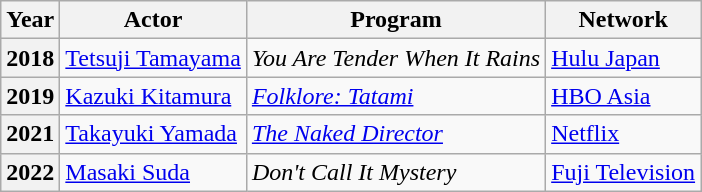<table class="wikitable plainrowheaders">
<tr>
<th>Year</th>
<th>Actor</th>
<th>Program</th>
<th>Network</th>
</tr>
<tr>
<th scope="row">2018</th>
<td><a href='#'>Tetsuji Tamayama</a></td>
<td><em>You Are Tender When It Rains</em></td>
<td><a href='#'>Hulu Japan</a></td>
</tr>
<tr>
<th scope="row">2019</th>
<td><a href='#'>Kazuki Kitamura</a></td>
<td><em><a href='#'>Folklore: Tatami</a></em></td>
<td><a href='#'>HBO Asia</a></td>
</tr>
<tr>
<th scope="row">2021</th>
<td><a href='#'>Takayuki Yamada</a></td>
<td><em><a href='#'>The Naked Director</a></em></td>
<td><a href='#'>Netflix</a></td>
</tr>
<tr>
<th scope="row">2022</th>
<td><a href='#'>Masaki Suda</a></td>
<td><em>Don't Call It Mystery</em></td>
<td><a href='#'>Fuji Television</a></td>
</tr>
</table>
